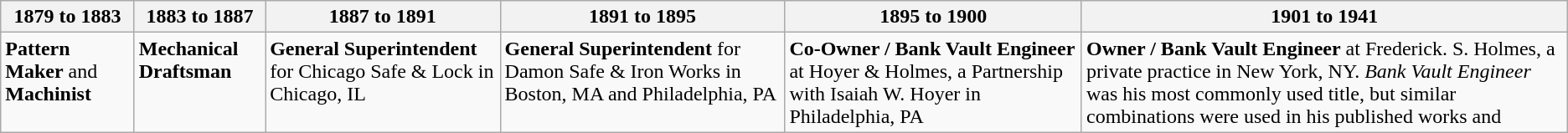<table class="wikitable">
<tr>
<th>1879 to 1883</th>
<th>1883 to 1887</th>
<th>1887 to 1891</th>
<th>1891 to 1895</th>
<th>1895 to 1900</th>
<th>1901 to 1941</th>
</tr>
<tr style="vertical-align: top;">
<td><strong>Pattern Maker</strong> and <strong>Machinist</strong></td>
<td><strong>Mechanical Draftsman</strong></td>
<td><strong>General Superintendent</strong> for Chicago Safe & Lock in Chicago, IL</td>
<td><strong>General Superintendent</strong> for Damon Safe & Iron Works in Boston, MA and Philadelphia, PA</td>
<td><strong>Co-Owner / Bank Vault Engineer</strong> at Hoyer & Holmes, a Partnership with Isaiah W. Hoyer in Philadelphia, PA</td>
<td><strong>Owner / Bank Vault Engineer</strong> at Frederick. S. Holmes, a private practice in New York, NY.  <em>Bank Vault Engineer</em> was his most commonly used title, but similar combinations were used in his published works and </td>
</tr>
</table>
